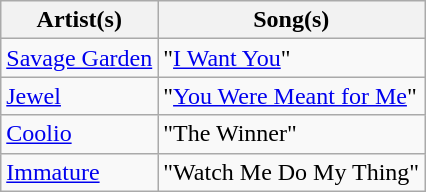<table class="wikitable">
<tr>
<th>Artist(s)</th>
<th>Song(s)</th>
</tr>
<tr>
<td><a href='#'>Savage Garden</a></td>
<td>"<a href='#'>I Want You</a>"</td>
</tr>
<tr>
<td><a href='#'>Jewel</a></td>
<td>"<a href='#'>You Were Meant for Me</a>"</td>
</tr>
<tr>
<td><a href='#'>Coolio</a></td>
<td>"The Winner"</td>
</tr>
<tr>
<td><a href='#'>Immature</a></td>
<td>"Watch Me Do My Thing"</td>
</tr>
</table>
